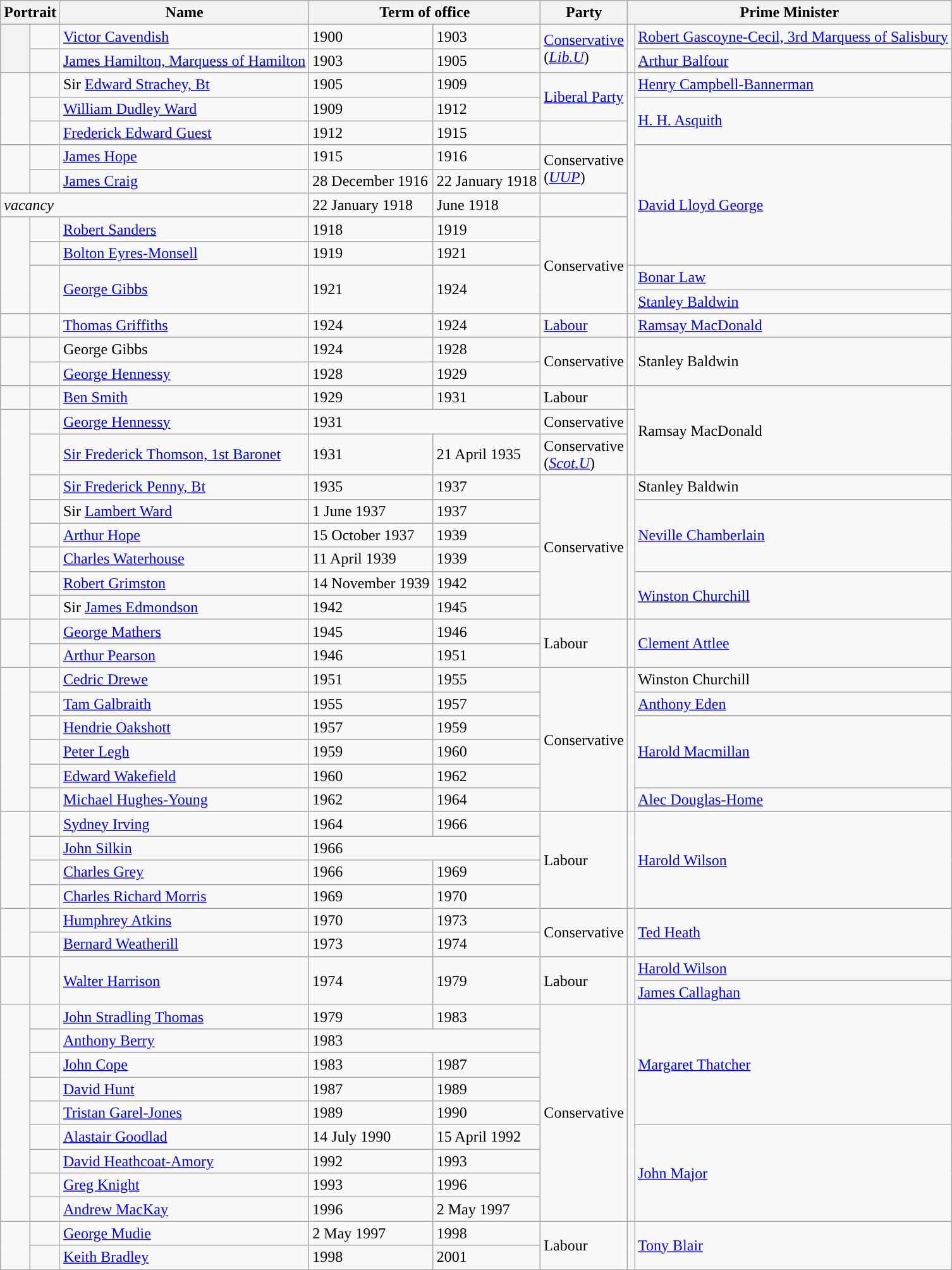<table class="wikitable">
<tr>
<th colspan=2>Portrait</th>
<th>Name</th>
<th colspan=2>Term of office</th>
<th>Party</th>
<th colspan=2>Prime Minister</th>
</tr>
<tr>
<th rowspan=3 style="background-color: "></th>
<td rowspan=2></td>
<td rowspan=2><a href='#'>Victor Cavendish</a></td>
<td rowspan=2>1900</td>
<td rowspan=2>1903</td>
<td rowspan=3><a href='#'>Conservative</a><br>(<em><a href='#'>Lib.U</a></em>)</td>
<td rowspan=3 style="background-color: "></td>
<td><a href='#'>Robert Gascoyne-Cecil, 3rd Marquess of Salisbury</a></td>
</tr>
<tr>
<td rowspan=2><a href='#'>Arthur Balfour</a></td>
</tr>
<tr>
<td></td>
<td><a href='#'>James Hamilton, Marquess of Hamilton</a></td>
<td>1903</td>
<td>1905</td>
</tr>
<tr>
<td rowspan=4 style="background:"></td>
<td rowspan=2></td>
<td rowspan=2>Sir <a href='#'>Edward Strachey, Bt</a></td>
<td rowspan=2>1905</td>
<td rowspan=2>1909</td>
<td rowspan=3><a href='#'>Liberal Party</a></td>
<td rowspan=11 style="background:"></td>
<td><a href='#'>Henry Campbell-Bannerman</a></td>
</tr>
<tr>
<td rowspan=4><a href='#'>H. H. Asquith</a></td>
</tr>
<tr>
<td></td>
<td><a href='#'>William Dudley Ward</a></td>
<td>1909</td>
<td>1912</td>
</tr>
<tr>
<td></td>
<td><a href='#'>Frederick Edward Guest</a></td>
<td>1912</td>
<td>1915</td>
</tr>
<tr>
<td rowspan=3 style="background-color: "></td>
<td rowspan=2></td>
<td rowspan=2><a href='#'>James Hope</a></td>
<td rowspan=2>1915</td>
<td rowspan=2>1916</td>
<td rowspan=3>Conservative<br>(<em><a href='#'>UUP</a></em>)</td>
</tr>
<tr>
<td rowspan=6><a href='#'>David Lloyd George</a></td>
</tr>
<tr>
<td></td>
<td><a href='#'>James Craig</a></td>
<td>28 December 1916</td>
<td>22 January 1918</td>
</tr>
<tr>
<td colspan=3><em>vacancy</em></td>
<td>22 January 1918</td>
<td>June 1918</td>
</tr>
<tr>
<td rowspan=5 style="background-color: "></td>
<td></td>
<td><a href='#'>Robert Sanders</a></td>
<td>1918</td>
<td>1919</td>
<td rowspan=5>Conservative</td>
</tr>
<tr>
<td></td>
<td><a href='#'>Bolton Eyres-Monsell</a></td>
<td>1919</td>
<td>1921</td>
</tr>
<tr>
<td rowspan=3></td>
<td rowspan=3><a href='#'>George Gibbs</a></td>
<td rowspan=3>1921</td>
<td rowspan=3>1924</td>
</tr>
<tr>
<td rowspan=2 style="background-color: "></td>
<td><a href='#'>Bonar Law</a></td>
</tr>
<tr>
<td><a href='#'>Stanley Baldwin</a></td>
</tr>
<tr>
<td style="background-color: "></td>
<td></td>
<td><a href='#'>Thomas Griffiths</a></td>
<td>1924</td>
<td>1924</td>
<td><a href='#'>Labour</a></td>
<td style="background-color: "></td>
<td><a href='#'>Ramsay MacDonald</a></td>
</tr>
<tr>
<td rowspan=2 style="background-color: "></td>
<td></td>
<td>George Gibbs</td>
<td>1924</td>
<td>1928</td>
<td rowspan=2>Conservative</td>
<td rowspan=2 style="background-color: "></td>
<td rowspan=2>Stanley Baldwin</td>
</tr>
<tr>
<td></td>
<td><a href='#'>George Hennessy</a></td>
<td>1928</td>
<td>1929</td>
</tr>
<tr>
<td style="background-color: "></td>
<td></td>
<td><a href='#'>Ben Smith</a></td>
<td>1929</td>
<td>1931</td>
<td>Labour</td>
<td style="background-color: "></td>
<td rowspan=4>Ramsay MacDonald</td>
</tr>
<tr>
<td rowspan=10 style="background-color: "></td>
<td></td>
<td><a href='#'>George Hennessy</a></td>
<td colspan=2>1931</td>
<td>Conservative</td>
<td rowspan=3 style="background-color: "></td>
</tr>
<tr>
<td></td>
<td><a href='#'>Sir Frederick Thomson, 1st Baronet</a></td>
<td>1931</td>
<td>21 April 1935</td>
<td>Conservative<br>(<em><a href='#'>Scot.U</a></em>)</td>
</tr>
<tr>
<td rowspan=2></td>
<td rowspan=2><a href='#'>Sir Frederick Penny, Bt</a></td>
<td rowspan=2>1935</td>
<td rowspan=2>1937</td>
<td rowspan=8>Conservative</td>
</tr>
<tr>
<td rowspan=7 style="background-color: "></td>
<td>Stanley Baldwin</td>
</tr>
<tr>
<td></td>
<td>Sir <a href='#'>Lambert Ward</a></td>
<td>1 June 1937</td>
<td>1937</td>
<td rowspan=4><a href='#'>Neville Chamberlain</a></td>
</tr>
<tr>
<td></td>
<td><a href='#'>Arthur Hope</a></td>
<td>15 October 1937</td>
<td>1939</td>
</tr>
<tr>
<td></td>
<td><a href='#'>Charles Waterhouse</a></td>
<td>11 April 1939</td>
<td>1939</td>
</tr>
<tr>
<td rowspan=2></td>
<td rowspan=2><a href='#'>Robert Grimston</a></td>
<td rowspan=2>14 November 1939</td>
<td rowspan=2>1942</td>
</tr>
<tr>
<td rowspan=2><a href='#'>Winston Churchill</a></td>
</tr>
<tr>
<td></td>
<td>Sir <a href='#'>James Edmondson</a></td>
<td>1942</td>
<td>1945</td>
</tr>
<tr>
<td rowspan=2 style="background-color: "></td>
<td></td>
<td><a href='#'>George Mathers</a></td>
<td>1945</td>
<td>1946</td>
<td rowspan=2>Labour</td>
<td rowspan=2 style="background-color: "></td>
<td rowspan=2><a href='#'>Clement Attlee</a></td>
</tr>
<tr>
<td></td>
<td><a href='#'>Arthur Pearson</a></td>
<td>1946</td>
<td>1951</td>
</tr>
<tr>
<td rowspan=7 style="background-color: "></td>
<td></td>
<td><a href='#'>Cedric Drewe</a></td>
<td>1951</td>
<td>1955</td>
<td rowspan=7>Conservative</td>
<td rowspan=7 style="background-color: "></td>
<td>Winston Churchill</td>
</tr>
<tr>
<td></td>
<td><a href='#'>Tam Galbraith</a></td>
<td>1955</td>
<td>1957</td>
<td><a href='#'>Anthony Eden</a></td>
</tr>
<tr>
<td></td>
<td><a href='#'>Hendrie Oakshott</a></td>
<td>1957</td>
<td>1959</td>
<td rowspan=4><a href='#'>Harold Macmillan</a></td>
</tr>
<tr>
<td></td>
<td><a href='#'>Peter Legh</a></td>
<td>1959</td>
<td>1960</td>
</tr>
<tr>
<td></td>
<td><a href='#'>Edward Wakefield</a></td>
<td>1960</td>
<td>1962</td>
</tr>
<tr>
<td rowspan=2></td>
<td rowspan=2><a href='#'>Michael Hughes-Young</a></td>
<td rowspan=2>1962</td>
<td rowspan=2>1964</td>
</tr>
<tr>
<td><a href='#'>Alec Douglas-Home</a></td>
</tr>
<tr>
<td rowspan=4 style="background-color: "></td>
<td></td>
<td><a href='#'>Sydney Irving</a></td>
<td>1964</td>
<td>1966</td>
<td rowspan=4>Labour</td>
<td rowspan=4 style="background-color: "></td>
<td rowspan=4><a href='#'>Harold Wilson</a></td>
</tr>
<tr>
<td></td>
<td><a href='#'>John Silkin</a></td>
<td colspan=2>1966</td>
</tr>
<tr>
<td></td>
<td><a href='#'>Charles Grey</a></td>
<td>1966</td>
<td>1969</td>
</tr>
<tr>
<td></td>
<td><a href='#'>Charles Richard Morris</a></td>
<td>1969</td>
<td>1970</td>
</tr>
<tr>
<td rowspan=2 style="background-color: "></td>
<td></td>
<td><a href='#'>Humphrey Atkins</a></td>
<td>1970</td>
<td>1973</td>
<td rowspan=2>Conservative</td>
<td rowspan=2 style="background-color: "></td>
<td rowspan=2><a href='#'>Ted Heath</a></td>
</tr>
<tr>
<td></td>
<td><a href='#'>Bernard Weatherill</a></td>
<td>1973</td>
<td>1974</td>
</tr>
<tr>
<td rowspan=2 style="background-color: "></td>
<td rowspan=2></td>
<td rowspan=2><a href='#'>Walter Harrison</a></td>
<td rowspan=2>1974</td>
<td rowspan=2>1979</td>
<td rowspan=2>Labour</td>
<td rowspan=2 style="background-color: "></td>
<td><a href='#'>Harold Wilson</a></td>
</tr>
<tr>
<td><a href='#'>James Callaghan</a></td>
</tr>
<tr>
<td rowspan=10 style="background-color: "></td>
<td></td>
<td><a href='#'>John Stradling Thomas</a></td>
<td>1979</td>
<td>1983</td>
<td rowspan=10>Conservative</td>
<td rowspan=10 style="background-color: "></td>
<td rowspan=6><a href='#'>Margaret Thatcher</a></td>
</tr>
<tr>
<td></td>
<td><a href='#'>Anthony Berry</a></td>
<td colspan=2>1983</td>
</tr>
<tr>
<td></td>
<td><a href='#'>John Cope</a></td>
<td>1983</td>
<td>1987</td>
</tr>
<tr>
<td></td>
<td><a href='#'>David Hunt</a></td>
<td>1987</td>
<td>1989</td>
</tr>
<tr>
<td></td>
<td><a href='#'>Tristan Garel-Jones</a></td>
<td>1989</td>
<td>1990</td>
</tr>
<tr>
<td rowspan=2></td>
<td rowspan=2><a href='#'>Alastair Goodlad</a></td>
<td rowspan=2>14 July 1990</td>
<td rowspan=2>15 April 1992</td>
</tr>
<tr>
<td rowspan=4><a href='#'>John Major</a></td>
</tr>
<tr>
<td></td>
<td><a href='#'>David Heathcoat-Amory</a></td>
<td>1992</td>
<td>1993</td>
</tr>
<tr>
<td></td>
<td><a href='#'>Greg Knight</a></td>
<td>1993</td>
<td>1996</td>
</tr>
<tr>
<td></td>
<td><a href='#'>Andrew MacKay</a></td>
<td>1996</td>
<td>2 May 1997</td>
</tr>
<tr>
<td rowspan=2 style="background-color: "></td>
<td></td>
<td><a href='#'>George Mudie</a></td>
<td>2 May 1997</td>
<td>1998</td>
<td rowspan=2>Labour</td>
<td rowspan=2 style="background-color: "></td>
<td rowspan=2><a href='#'>Tony Blair</a></td>
</tr>
<tr>
<td></td>
<td><a href='#'>Keith Bradley</a></td>
<td>1998</td>
<td>2001</td>
</tr>
</table>
